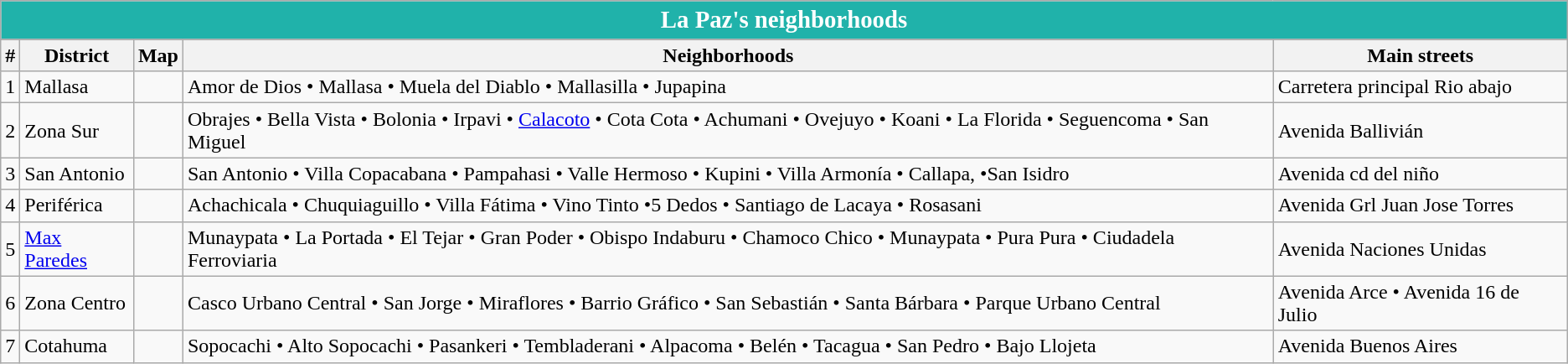<table class="wikitable centered">
<tr>
<th colspan=5 style="background:LightSeaGreen; color:white; font-size:120%">La Paz's neighborhoods</th>
</tr>
<tr>
</tr>
<tr style="text-align:center;">
<th>#</th>
<th>District</th>
<th>Map</th>
<th>Neighborhoods</th>
<th>Main streets</th>
</tr>
<tr>
<td>1</td>
<td>Mallasa</td>
<td></td>
<td>Amor de Dios • Mallasa • Muela del Diablo • Mallasilla • Jupapina</td>
<td>Carretera principal Rio abajo</td>
</tr>
<tr>
<td>2</td>
<td>Zona Sur</td>
<td></td>
<td>Obrajes • Bella Vista • Bolonia • Irpavi • <a href='#'>Calacoto</a> • Cota Cota • Achumani • Ovejuyo • Koani • La Florida • Seguencoma • San Miguel</td>
<td>Avenida Ballivián</td>
</tr>
<tr>
<td>3</td>
<td>San Antonio</td>
<td></td>
<td>San Antonio • Villa Copacabana • Pampahasi • Valle Hermoso • Kupini • Villa Armonía • Callapa, •San Isidro</td>
<td>Avenida cd del niño</td>
</tr>
<tr>
<td>4</td>
<td>Periférica</td>
<td></td>
<td>Achachicala • Chuquiaguillo • Villa Fátima • Vino Tinto •5 Dedos • Santiago de Lacaya • Rosasani</td>
<td>Avenida Grl Juan Jose Torres</td>
</tr>
<tr>
<td>5</td>
<td><a href='#'>Max Paredes</a></td>
<td></td>
<td>Munaypata • La Portada • El Tejar • Gran Poder • Obispo Indaburu • Chamoco Chico • Munaypata • Pura Pura • Ciudadela Ferroviaria</td>
<td>Avenida Naciones Unidas</td>
</tr>
<tr>
<td>6</td>
<td>Zona Centro</td>
<td></td>
<td>Casco Urbano Central • San Jorge • Miraflores • Barrio Gráfico • San Sebastián • Santa Bárbara • Parque Urbano Central</td>
<td>Avenida Arce • Avenida 16 de Julio</td>
</tr>
<tr>
<td>7</td>
<td>Cotahuma</td>
<td></td>
<td>Sopocachi • Alto Sopocachi • Pasankeri • Tembladerani • Alpacoma • Belén • Tacagua • San Pedro • Bajo Llojeta</td>
<td>Avenida Buenos Aires</td>
</tr>
</table>
